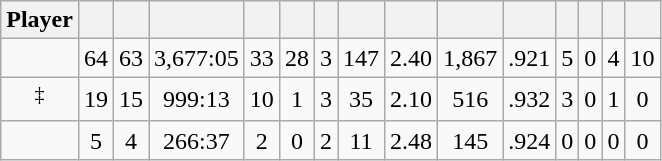<table class="wikitable sortable" style="text-align:center;">
<tr>
<th>Player</th>
<th></th>
<th></th>
<th></th>
<th></th>
<th></th>
<th></th>
<th></th>
<th></th>
<th></th>
<th></th>
<th></th>
<th></th>
<th></th>
<th></th>
</tr>
<tr>
<td style=white-space:nowrap></td>
<td>64</td>
<td>63</td>
<td>3,677:05</td>
<td>33</td>
<td>28</td>
<td>3</td>
<td>147</td>
<td>2.40</td>
<td>1,867</td>
<td>.921</td>
<td>5</td>
<td>0</td>
<td>4</td>
<td>10</td>
</tr>
<tr>
<td style=white-space:nowrap><sup>‡</sup></td>
<td>19</td>
<td>15</td>
<td>999:13</td>
<td>10</td>
<td>1</td>
<td>3</td>
<td>35</td>
<td>2.10</td>
<td>516</td>
<td>.932</td>
<td>3</td>
<td>0</td>
<td>1</td>
<td>0</td>
</tr>
<tr>
<td style=white-space:nowrap></td>
<td>5</td>
<td>4</td>
<td>266:37</td>
<td>2</td>
<td>0</td>
<td>2</td>
<td>11</td>
<td>2.48</td>
<td>145</td>
<td>.924</td>
<td>0</td>
<td>0</td>
<td>0</td>
<td>0</td>
</tr>
</table>
